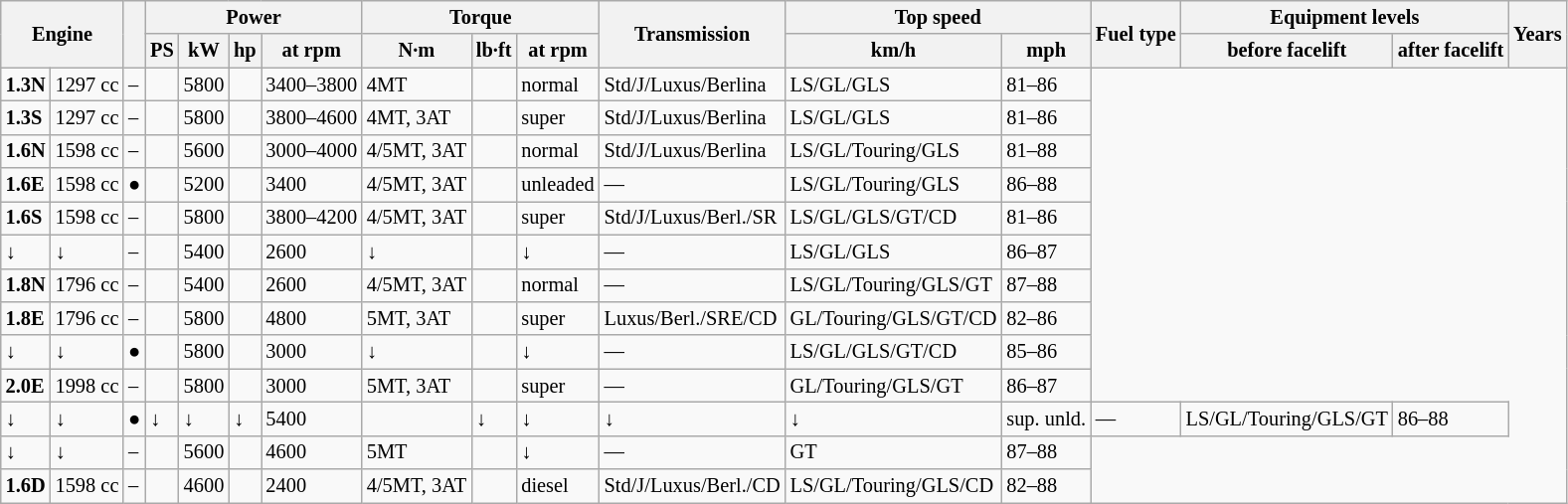<table class="wikitable defaultcenter" style="font-size:85%;">
<tr>
<th rowspan=2 colspan=2>Engine</th>
<th rowspan="2"></th>
<th colspan=4>Power</th>
<th colspan=3>Torque</th>
<th rowspan=2>Transmission</th>
<th colspan=2>Top speed</th>
<th rowspan=2>Fuel type</th>
<th colspan=2>Equipment levels</th>
<th rowspan=2>Years</th>
</tr>
<tr>
<th>PS</th>
<th>kW</th>
<th>hp</th>
<th>at rpm</th>
<th>N·m</th>
<th>lb·ft</th>
<th>at rpm</th>
<th>km/h</th>
<th>mph</th>
<th>before facelift</th>
<th>after facelift</th>
</tr>
<tr>
<td><strong>1.3N</strong></td>
<td>1297 cc</td>
<td>–</td>
<td></td>
<td>5800</td>
<td></td>
<td>3400–3800</td>
<td>4MT</td>
<td></td>
<td>normal</td>
<td>Std/J/Luxus/Berlina</td>
<td>LS/GL/GLS</td>
<td>81–86</td>
</tr>
<tr>
<td><strong>1.3S</strong></td>
<td>1297 cc</td>
<td>–</td>
<td></td>
<td>5800</td>
<td></td>
<td>3800–4600</td>
<td>4MT, 3AT</td>
<td></td>
<td>super</td>
<td>Std/J/Luxus/Berlina</td>
<td>LS/GL/GLS</td>
<td>81–86</td>
</tr>
<tr>
<td><strong>1.6N</strong></td>
<td>1598 cc</td>
<td>–</td>
<td></td>
<td>5600</td>
<td></td>
<td>3000–4000</td>
<td>4/5MT, 3AT</td>
<td></td>
<td>normal</td>
<td>Std/J/Luxus/Berlina</td>
<td>LS/GL/Touring/GLS</td>
<td>81–88</td>
</tr>
<tr>
<td><strong>1.6E</strong></td>
<td>1598 cc</td>
<td>●</td>
<td></td>
<td>5200</td>
<td></td>
<td>3400</td>
<td>4/5MT, 3AT</td>
<td></td>
<td>unleaded</td>
<td>—</td>
<td>LS/GL/Touring/GLS</td>
<td>86–88</td>
</tr>
<tr>
<td><strong>1.6S</strong></td>
<td>1598 cc</td>
<td>–</td>
<td></td>
<td>5800</td>
<td></td>
<td>3800–4200</td>
<td>4/5MT, 3AT</td>
<td></td>
<td>super</td>
<td>Std/J/Luxus/Berl./SR</td>
<td>LS/GL/GLS/GT/CD</td>
<td>81–86</td>
</tr>
<tr>
<td>↓</td>
<td>↓</td>
<td>–</td>
<td></td>
<td>5400</td>
<td></td>
<td>2600</td>
<td>↓</td>
<td></td>
<td>↓</td>
<td>—</td>
<td>LS/GL/GLS</td>
<td>86–87</td>
</tr>
<tr>
<td><strong>1.8N</strong></td>
<td>1796 cc</td>
<td>–</td>
<td></td>
<td>5400</td>
<td></td>
<td>2600</td>
<td>4/5MT, 3AT</td>
<td></td>
<td>normal</td>
<td>—</td>
<td>LS/GL/Touring/GLS/GT</td>
<td>87–88</td>
</tr>
<tr>
<td><strong>1.8E</strong></td>
<td>1796 cc</td>
<td>–</td>
<td></td>
<td>5800</td>
<td></td>
<td>4800</td>
<td>5MT, 3AT</td>
<td></td>
<td>super</td>
<td>Luxus/Berl./SRE/CD</td>
<td>GL/Touring/GLS/GT/CD</td>
<td>82–86</td>
</tr>
<tr>
<td>↓</td>
<td>↓</td>
<td>●</td>
<td></td>
<td>5800</td>
<td></td>
<td>3000</td>
<td>↓</td>
<td></td>
<td>↓</td>
<td>—</td>
<td>LS/GL/GLS/GT/CD</td>
<td>85–86</td>
</tr>
<tr>
<td><strong>2.0E</strong></td>
<td>1998 cc</td>
<td>–</td>
<td></td>
<td>5800</td>
<td></td>
<td>3000</td>
<td>5MT, 3AT</td>
<td></td>
<td>super</td>
<td>—</td>
<td>GL/Touring/GLS/GT</td>
<td>86–87</td>
</tr>
<tr>
<td>↓</td>
<td>↓</td>
<td>●</td>
<td>↓</td>
<td>↓</td>
<td>↓</td>
<td>5400</td>
<td></td>
<td>↓</td>
<td>↓</td>
<td>↓</td>
<td>↓</td>
<td>sup. unld.</td>
<td>—</td>
<td>LS/GL/Touring/GLS/GT</td>
<td>86–88</td>
</tr>
<tr>
<td>↓</td>
<td>↓</td>
<td>–</td>
<td></td>
<td>5600</td>
<td></td>
<td>4600</td>
<td>5MT</td>
<td></td>
<td>↓</td>
<td>—</td>
<td>GT</td>
<td>87–88</td>
</tr>
<tr>
<td><strong>1.6D</strong></td>
<td>1598 cc</td>
<td>–</td>
<td></td>
<td>4600</td>
<td></td>
<td>2400</td>
<td>4/5MT, 3AT</td>
<td></td>
<td>diesel</td>
<td>Std/J/Luxus/Berl./CD</td>
<td>LS/GL/Touring/GLS/CD</td>
<td>82–88</td>
</tr>
</table>
